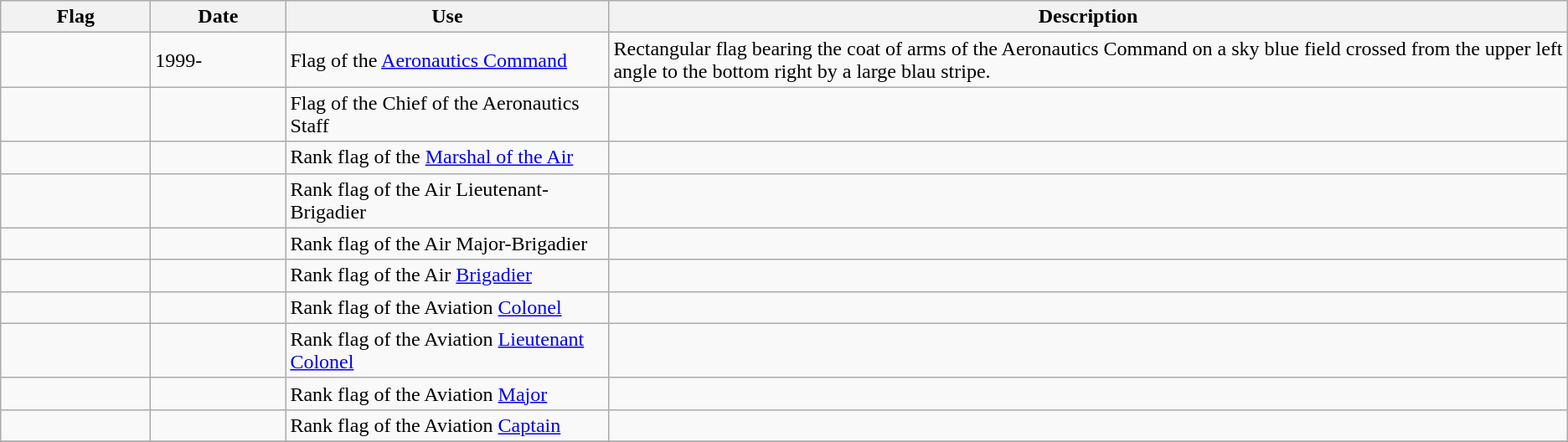<table class="wikitable" style="background: #f9f9f9">
<tr>
<th width="112">Flag</th>
<th width="100">Date</th>
<th width="250">Use</th>
<th>Description</th>
</tr>
<tr>
<td></td>
<td>1999-</td>
<td>Flag of the <a href='#'>Aeronautics Command</a></td>
<td>Rectangular flag bearing the coat of arms of the Aeronautics Command on a sky blue field crossed from the upper left angle to the bottom right by a large blau stripe.</td>
</tr>
<tr>
<td></td>
<td></td>
<td>Flag of the Chief of the Aeronautics Staff</td>
<td></td>
</tr>
<tr>
<td></td>
<td></td>
<td>Rank flag of the <a href='#'>Marshal of the Air</a></td>
<td></td>
</tr>
<tr>
<td></td>
<td></td>
<td>Rank flag of the Air Lieutenant-Brigadier</td>
<td></td>
</tr>
<tr>
<td></td>
<td></td>
<td>Rank flag of the Air Major-Brigadier</td>
<td></td>
</tr>
<tr>
<td></td>
<td></td>
<td>Rank flag of the Air <a href='#'>Brigadier</a></td>
<td></td>
</tr>
<tr>
<td></td>
<td></td>
<td>Rank flag of the Aviation <a href='#'>Colonel</a></td>
<td></td>
</tr>
<tr>
<td></td>
<td></td>
<td>Rank flag of the Aviation <a href='#'>Lieutenant Colonel</a></td>
<td></td>
</tr>
<tr>
<td></td>
<td></td>
<td>Rank flag of the Aviation <a href='#'>Major</a></td>
<td></td>
</tr>
<tr>
<td></td>
<td></td>
<td>Rank flag of the Aviation <a href='#'>Captain</a></td>
<td></td>
</tr>
<tr>
</tr>
</table>
